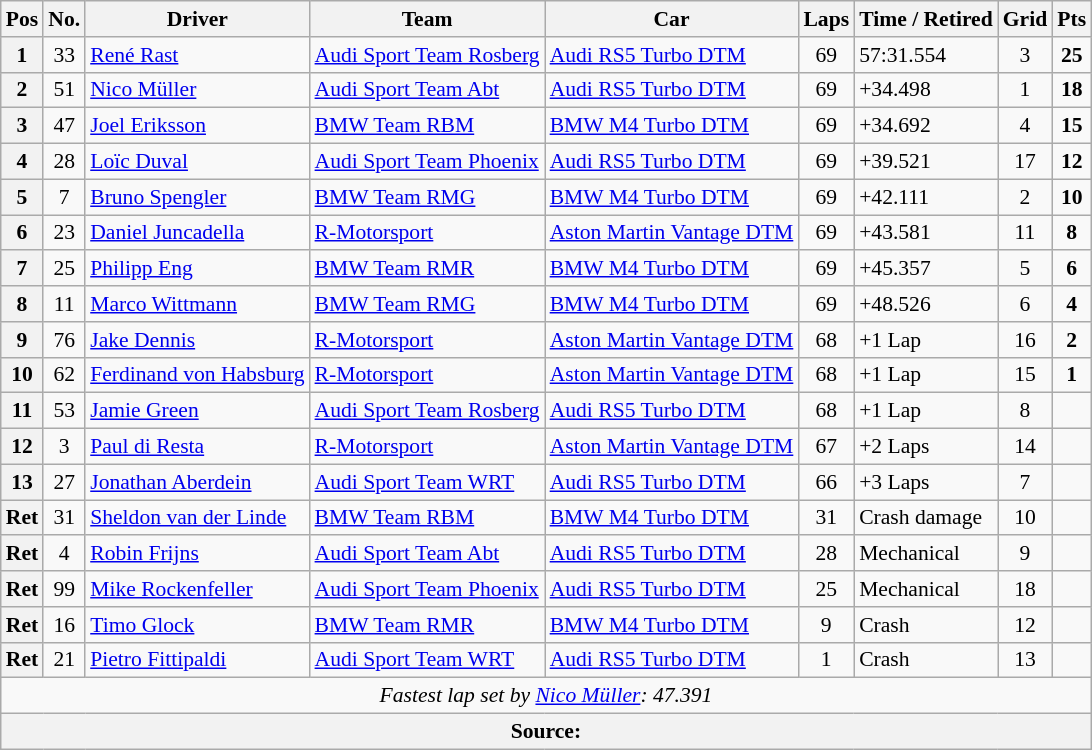<table class="wikitable" style="font-size:90%;">
<tr>
<th>Pos</th>
<th>No.</th>
<th>Driver</th>
<th>Team</th>
<th>Car</th>
<th>Laps</th>
<th>Time / Retired</th>
<th>Grid</th>
<th>Pts</th>
</tr>
<tr>
<th>1</th>
<td align="center">33</td>
<td> <a href='#'>René Rast</a></td>
<td><a href='#'>Audi Sport Team Rosberg</a></td>
<td><a href='#'>Audi RS5 Turbo DTM</a></td>
<td align="center">69</td>
<td>57:31.554</td>
<td align="center">3</td>
<td align="center"><strong>25</strong></td>
</tr>
<tr>
<th>2</th>
<td align="center">51</td>
<td> <a href='#'>Nico Müller</a></td>
<td><a href='#'>Audi Sport Team Abt</a></td>
<td><a href='#'>Audi RS5 Turbo DTM</a></td>
<td align="center">69</td>
<td>+34.498</td>
<td align="center">1</td>
<td align="center"><strong>18</strong></td>
</tr>
<tr>
<th>3</th>
<td align="center">47</td>
<td> <a href='#'>Joel Eriksson</a></td>
<td><a href='#'>BMW Team RBM</a></td>
<td><a href='#'>BMW M4 Turbo DTM</a></td>
<td align="center">69</td>
<td>+34.692</td>
<td align="center">4</td>
<td align="center"><strong>15</strong></td>
</tr>
<tr>
<th>4</th>
<td align="center">28</td>
<td> <a href='#'>Loïc Duval</a></td>
<td><a href='#'>Audi Sport Team Phoenix</a></td>
<td><a href='#'>Audi RS5 Turbo DTM</a></td>
<td align="center">69</td>
<td>+39.521</td>
<td align="center">17</td>
<td align="center"><strong>12</strong></td>
</tr>
<tr>
<th>5</th>
<td align="center">7</td>
<td> <a href='#'>Bruno Spengler</a></td>
<td><a href='#'>BMW Team RMG</a></td>
<td><a href='#'>BMW M4 Turbo DTM</a></td>
<td align="center">69</td>
<td>+42.111</td>
<td align="center">2</td>
<td align="center"><strong>10</strong></td>
</tr>
<tr>
<th>6</th>
<td align="center">23</td>
<td> <a href='#'>Daniel Juncadella</a></td>
<td><a href='#'>R-Motorsport</a></td>
<td><a href='#'>Aston Martin Vantage DTM</a></td>
<td align="center">69</td>
<td>+43.581</td>
<td align="center">11</td>
<td align="center"><strong>8</strong></td>
</tr>
<tr>
<th>7</th>
<td align="center">25</td>
<td> <a href='#'>Philipp Eng</a></td>
<td><a href='#'>BMW Team RMR</a></td>
<td><a href='#'>BMW M4 Turbo DTM</a></td>
<td align="center">69</td>
<td>+45.357</td>
<td align="center">5</td>
<td align="center"><strong>6</strong></td>
</tr>
<tr>
<th>8</th>
<td align="center">11</td>
<td> <a href='#'>Marco Wittmann</a></td>
<td><a href='#'>BMW Team RMG</a></td>
<td><a href='#'>BMW M4 Turbo DTM</a></td>
<td align="center">69</td>
<td>+48.526</td>
<td align="center">6</td>
<td align="center"><strong>4</strong></td>
</tr>
<tr>
<th>9</th>
<td align="center">76</td>
<td> <a href='#'>Jake Dennis</a></td>
<td><a href='#'>R-Motorsport</a></td>
<td><a href='#'>Aston Martin Vantage DTM</a></td>
<td align="center">68</td>
<td>+1 Lap</td>
<td align="center">16</td>
<td align="center"><strong>2</strong></td>
</tr>
<tr>
<th>10</th>
<td align="center">62</td>
<td> <a href='#'>Ferdinand von Habsburg</a></td>
<td><a href='#'>R-Motorsport</a></td>
<td><a href='#'>Aston Martin Vantage DTM</a></td>
<td align="center">68</td>
<td>+1 Lap</td>
<td align="center">15</td>
<td align="center"><strong>1</strong></td>
</tr>
<tr>
<th>11</th>
<td align="center">53</td>
<td> <a href='#'>Jamie Green</a></td>
<td><a href='#'>Audi Sport Team Rosberg</a></td>
<td><a href='#'>Audi RS5 Turbo DTM</a></td>
<td align="center">68</td>
<td>+1 Lap</td>
<td align="center">8</td>
<td align="center"></td>
</tr>
<tr>
<th>12</th>
<td align="center">3</td>
<td> <a href='#'>Paul di Resta</a></td>
<td><a href='#'>R-Motorsport</a></td>
<td><a href='#'>Aston Martin Vantage DTM</a></td>
<td align="center">67</td>
<td>+2 Laps</td>
<td align="center">14</td>
<td align="center"></td>
</tr>
<tr>
<th>13</th>
<td align="center">27</td>
<td> <a href='#'>Jonathan Aberdein</a></td>
<td><a href='#'>Audi Sport Team WRT</a></td>
<td><a href='#'>Audi RS5 Turbo DTM</a></td>
<td align="center">66</td>
<td>+3 Laps</td>
<td align="center">7</td>
<td align="center"></td>
</tr>
<tr>
<th>Ret</th>
<td align="center">31</td>
<td> <a href='#'>Sheldon van der Linde</a></td>
<td><a href='#'>BMW Team RBM</a></td>
<td><a href='#'>BMW M4 Turbo DTM</a></td>
<td align="center">31</td>
<td>Crash damage</td>
<td align="center">10</td>
<td align="center"></td>
</tr>
<tr>
<th>Ret</th>
<td align="center">4</td>
<td> <a href='#'>Robin Frijns</a></td>
<td><a href='#'>Audi Sport Team Abt</a></td>
<td><a href='#'>Audi RS5 Turbo DTM</a></td>
<td align="center">28</td>
<td>Mechanical</td>
<td align="center">9</td>
<td align="center"></td>
</tr>
<tr>
<th>Ret</th>
<td align="center">99</td>
<td> <a href='#'>Mike Rockenfeller</a></td>
<td><a href='#'>Audi Sport Team Phoenix</a></td>
<td><a href='#'>Audi RS5 Turbo DTM</a></td>
<td align="center">25</td>
<td>Mechanical</td>
<td align="center">18</td>
<td align="center"></td>
</tr>
<tr>
<th>Ret</th>
<td align="center">16</td>
<td> <a href='#'>Timo Glock</a></td>
<td><a href='#'>BMW Team RMR</a></td>
<td><a href='#'>BMW M4 Turbo DTM</a></td>
<td align="center">9</td>
<td>Crash</td>
<td align="center">12</td>
<td align="center"></td>
</tr>
<tr>
<th>Ret</th>
<td align="center">21</td>
<td> <a href='#'>Pietro Fittipaldi</a></td>
<td><a href='#'>Audi Sport Team WRT</a></td>
<td><a href='#'>Audi RS5 Turbo DTM</a></td>
<td align="center">1</td>
<td>Crash</td>
<td align="center">13</td>
<td align="center"></td>
</tr>
<tr>
<td colspan=9 align=center><em>Fastest lap set by <a href='#'>Nico Müller</a>: 47.391</em></td>
</tr>
<tr>
<th colspan=9>Source:</th>
</tr>
</table>
